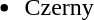<table>
<tr>
<td valign="top"><br><ul><li>Czerny</li></ul></td>
</tr>
</table>
